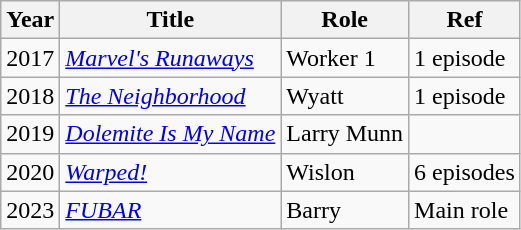<table class="wikitable sortable">
<tr>
<th>Year</th>
<th>Title</th>
<th>Role</th>
<th class="unsortable">Ref</th>
</tr>
<tr>
<td>2017</td>
<td><em><a href='#'>Marvel's Runaways</a></em></td>
<td>Worker 1</td>
<td>1 episode</td>
</tr>
<tr>
<td>2018</td>
<td><em><a href='#'>The Neighborhood</a></em></td>
<td>Wyatt</td>
<td>1 episode</td>
</tr>
<tr>
<td>2019</td>
<td><em><a href='#'>Dolemite Is My Name</a></em></td>
<td>Larry Munn</td>
<td></td>
</tr>
<tr>
<td>2020</td>
<td><em><a href='#'>Warped!</a></em></td>
<td>Wislon</td>
<td>6 episodes</td>
</tr>
<tr>
<td>2023</td>
<td><em><a href='#'>FUBAR</a></em></td>
<td>Barry</td>
<td>Main role</td>
</tr>
</table>
